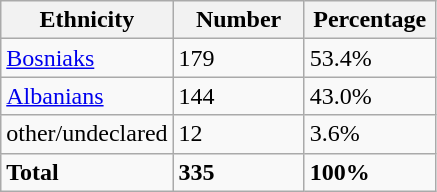<table class="wikitable">
<tr>
<th width="100px">Ethnicity</th>
<th width="80px">Number</th>
<th width="80px">Percentage</th>
</tr>
<tr>
<td><a href='#'>Bosniaks</a></td>
<td>179</td>
<td>53.4%</td>
</tr>
<tr>
<td><a href='#'>Albanians</a></td>
<td>144</td>
<td>43.0%</td>
</tr>
<tr>
<td>other/undeclared</td>
<td>12</td>
<td>3.6%</td>
</tr>
<tr>
<td><strong>Total</strong></td>
<td><strong>335</strong></td>
<td><strong>100%</strong></td>
</tr>
</table>
